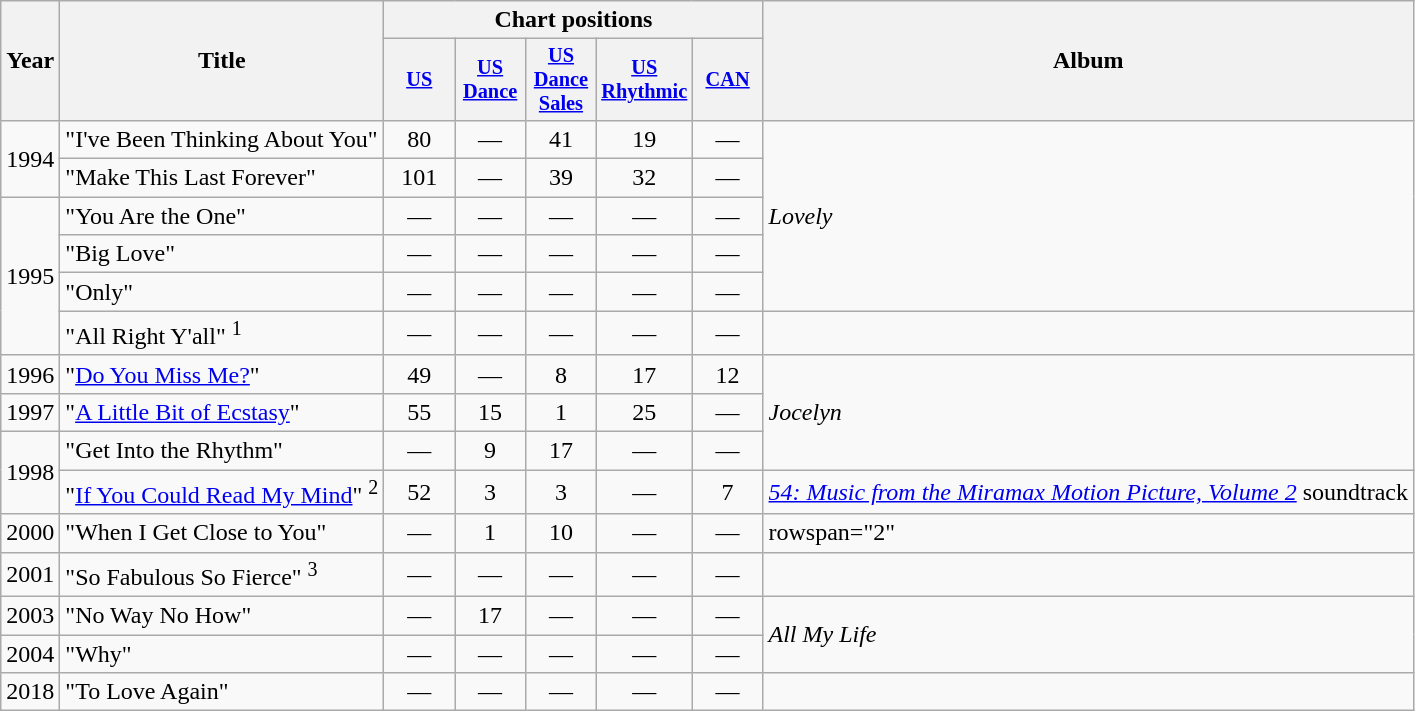<table class="wikitable plainrowheaders">
<tr>
<th scope="col" rowspan="2">Year</th>
<th scope="col" rowspan="2">Title</th>
<th scope="col" colspan="5">Chart positions</th>
<th scope="col" rowspan="2">Album</th>
</tr>
<tr>
<th scope="col" style="width:3em;font-size:85%"><a href='#'>US</a></th>
<th scope="col" style="width:3em;font-size:85%"><a href='#'>US Dance</a></th>
<th scope="col" style="width:3em;font-size:85%"><a href='#'>US Dance Sales</a></th>
<th scope="col" style="width:3em;font-size:85%"><a href='#'>US<br>Rhythmic</a></th>
<th scope="col" style="width:3em;font-size:85%"><a href='#'>CAN</a></th>
</tr>
<tr>
<td align="center" rowspan="2">1994</td>
<td align="left">"I've Been Thinking About You"</td>
<td align="center">80</td>
<td align="center">—</td>
<td align="center">41</td>
<td align="center">19</td>
<td align="center">—</td>
<td align="left" rowspan="5"><em>Lovely</em></td>
</tr>
<tr>
<td align="left">"Make This Last Forever"</td>
<td align="center">101</td>
<td align="center">—</td>
<td align="center">39</td>
<td align="center">32</td>
<td align="center">—</td>
</tr>
<tr>
<td align="center" rowspan="4">1995</td>
<td align="left">"You Are the One"</td>
<td align="center">—</td>
<td align="center">—</td>
<td align="center">—</td>
<td align="center">—</td>
<td align="center">—</td>
</tr>
<tr>
<td align="left">"Big Love"</td>
<td align="center">—</td>
<td align="center">—</td>
<td align="center">—</td>
<td align="center">—</td>
<td align="center">—</td>
</tr>
<tr>
<td align="left">"Only"</td>
<td align="center">—</td>
<td align="center">—</td>
<td align="center">—</td>
<td align="center">—</td>
<td align="center">—</td>
</tr>
<tr>
<td align="left">"All Right Y'all" <sup>1</sup></td>
<td align="center">—</td>
<td align="center">—</td>
<td align="center">—</td>
<td align="center">—</td>
<td align="center">—</td>
<td></td>
</tr>
<tr>
<td align="center">1996</td>
<td align="left">"<a href='#'>Do You Miss Me?</a>"</td>
<td align="center">49</td>
<td align="center">—</td>
<td align="center">8</td>
<td align="center">17</td>
<td align="center">12</td>
<td align="left" rowspan="3"><em>Jocelyn</em></td>
</tr>
<tr>
<td align="center" rowspan="1">1997</td>
<td align="left">"<a href='#'>A Little Bit of Ecstasy</a>"</td>
<td align="center">55</td>
<td align="center">15</td>
<td align="center">1</td>
<td align="center">25</td>
<td align="center">—</td>
</tr>
<tr>
<td align="center" rowspan="2">1998</td>
<td align="left">"Get Into the Rhythm"</td>
<td align="center">—</td>
<td align="center">9</td>
<td align="center">17</td>
<td align="center">—</td>
<td align="center">—</td>
</tr>
<tr>
<td align="left">"<a href='#'>If You Could Read My Mind</a>" <sup>2</sup></td>
<td align="center">52</td>
<td align="center">3</td>
<td align="center">3</td>
<td align="center">—</td>
<td align="center">7</td>
<td align="left"><em><a href='#'>54: Music from the Miramax Motion Picture, Volume 2</a></em> soundtrack</td>
</tr>
<tr>
<td align="center">2000</td>
<td align="left">"When I Get Close to You"</td>
<td align="center">—</td>
<td align="center">1</td>
<td align="center">10</td>
<td align="center">—</td>
<td align="center">—</td>
<td>rowspan="2" </td>
</tr>
<tr>
<td align="center">2001</td>
<td align="left">"So Fabulous So Fierce" <sup>3</sup></td>
<td align="center">—</td>
<td align="center">—</td>
<td align="center">—</td>
<td align="center">—</td>
<td align="center">—</td>
</tr>
<tr>
<td align="center">2003</td>
<td align="left">"No Way No How"</td>
<td align="center">—</td>
<td align="center">17</td>
<td align="center">—</td>
<td align="center">—</td>
<td align="center">—</td>
<td align="left" rowspan="2"><em>All My Life</em></td>
</tr>
<tr>
<td align="center">2004</td>
<td align="left">"Why"</td>
<td align="center">—</td>
<td align="center">—</td>
<td align="center">—</td>
<td align="center">—</td>
<td align="center">—</td>
</tr>
<tr>
<td>2018</td>
<td>"To Love Again"</td>
<td align="center">—</td>
<td align="center">—</td>
<td align="center">—</td>
<td align="center">—</td>
<td align="center">—</td>
<td></td>
</tr>
</table>
